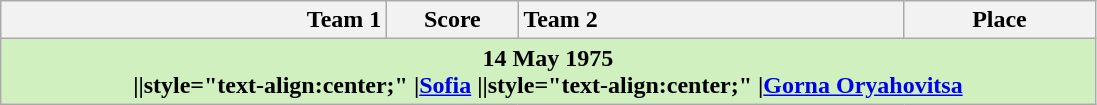<table class="wikitable">
<tr>
<th width="250" style="text-align:right;">Team 1</th>
<th width="80" style="text-align:center;">Score</th>
<th width="250" style="text-align:left;">Team 2</th>
<th width="120" style="text-align:center;">Place</th>
</tr>
<tr>
<th colspan=4 style="background-color:#D0F0C0;"><strong>14 May 1975</strong><br>||style="text-align:center;" |<a href='#'>Sofia</a>
||style="text-align:center;" |<a href='#'>Gorna Oryahovitsa</a></th>
</tr>
</table>
